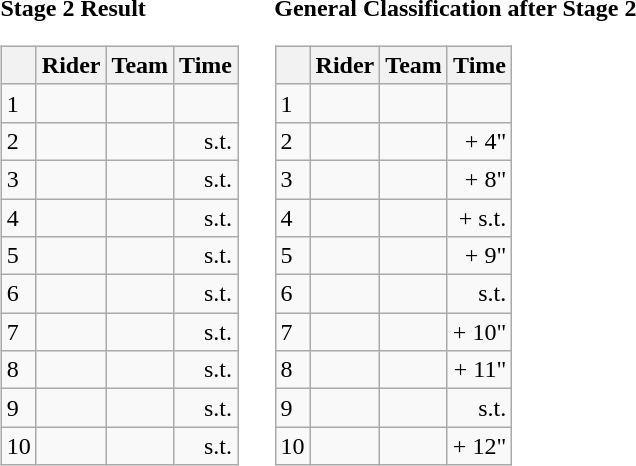<table>
<tr>
<td><strong>Stage 2 Result</strong><br><table class="wikitable">
<tr>
<th></th>
<th>Rider</th>
<th>Team</th>
<th>Time</th>
</tr>
<tr>
<td>1</td>
<td></td>
<td></td>
<td align="right"></td>
</tr>
<tr>
<td>2</td>
<td></td>
<td></td>
<td align="right">s.t.</td>
</tr>
<tr>
<td>3</td>
<td>   </td>
<td></td>
<td align="right">s.t.</td>
</tr>
<tr>
<td>4</td>
<td></td>
<td></td>
<td align="right">s.t.</td>
</tr>
<tr>
<td>5</td>
<td></td>
<td></td>
<td align="right">s.t.</td>
</tr>
<tr>
<td>6</td>
<td></td>
<td></td>
<td align="right">s.t.</td>
</tr>
<tr>
<td>7</td>
<td></td>
<td></td>
<td align="right">s.t.</td>
</tr>
<tr>
<td>8</td>
<td></td>
<td></td>
<td align="right">s.t.</td>
</tr>
<tr>
<td>9</td>
<td></td>
<td></td>
<td align="right">s.t.</td>
</tr>
<tr>
<td>10</td>
<td></td>
<td></td>
<td align="right">s.t.</td>
</tr>
</table>
</td>
<td></td>
<td><strong>General Classification after Stage 2</strong><br><table class="wikitable">
<tr>
<th></th>
<th>Rider</th>
<th>Team</th>
<th>Time</th>
</tr>
<tr>
<td>1</td>
<td>   </td>
<td></td>
<td align="right"></td>
</tr>
<tr>
<td>2</td>
<td></td>
<td></td>
<td align="right">+ 4"</td>
</tr>
<tr>
<td>3</td>
<td></td>
<td></td>
<td align="right">+ 8"</td>
</tr>
<tr>
<td>4</td>
<td></td>
<td></td>
<td align="right">+ s.t.</td>
</tr>
<tr>
<td>5</td>
<td></td>
<td></td>
<td align="right">+ 9"</td>
</tr>
<tr>
<td>6</td>
<td></td>
<td></td>
<td align="right">s.t.</td>
</tr>
<tr>
<td>7</td>
<td></td>
<td></td>
<td align="right">+ 10"</td>
</tr>
<tr>
<td>8</td>
<td></td>
<td></td>
<td align="right">+ 11"</td>
</tr>
<tr>
<td>9</td>
<td></td>
<td></td>
<td align="right">s.t.</td>
</tr>
<tr>
<td>10</td>
<td></td>
<td></td>
<td align="right">+ 12"</td>
</tr>
</table>
</td>
</tr>
</table>
